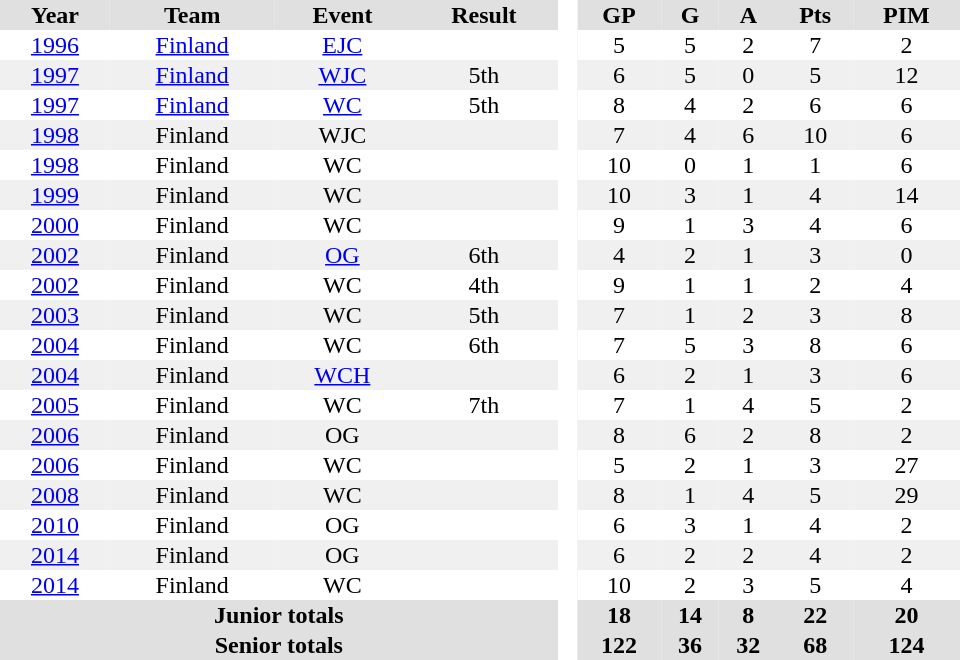<table border="0" cellpadding="1" cellspacing="0" style="text-align:center; width:40em">
<tr ALIGN="center" bgcolor="#e0e0e0">
<th>Year</th>
<th>Team</th>
<th>Event</th>
<th>Result</th>
<th rowspan="99" bgcolor="#ffffff"> </th>
<th>GP</th>
<th>G</th>
<th>A</th>
<th>Pts</th>
<th>PIM</th>
</tr>
<tr>
<td><a href='#'>1996</a></td>
<td><a href='#'>Finland</a></td>
<td><a href='#'>EJC</a></td>
<td></td>
<td>5</td>
<td>5</td>
<td>2</td>
<td>7</td>
<td>2</td>
</tr>
<tr bgcolor="#f0f0f0">
<td><a href='#'>1997</a></td>
<td><a href='#'>Finland</a></td>
<td><a href='#'>WJC</a></td>
<td>5th</td>
<td>6</td>
<td>5</td>
<td>0</td>
<td>5</td>
<td>12</td>
</tr>
<tr>
<td><a href='#'>1997</a></td>
<td><a href='#'>Finland</a></td>
<td><a href='#'>WC</a></td>
<td>5th</td>
<td>8</td>
<td>4</td>
<td>2</td>
<td>6</td>
<td>6</td>
</tr>
<tr bgcolor="#f0f0f0">
<td><a href='#'>1998</a></td>
<td>Finland</td>
<td>WJC</td>
<td></td>
<td>7</td>
<td>4</td>
<td>6</td>
<td>10</td>
<td>6</td>
</tr>
<tr>
<td><a href='#'>1998</a></td>
<td>Finland</td>
<td>WC</td>
<td></td>
<td>10</td>
<td>0</td>
<td>1</td>
<td>1</td>
<td>6</td>
</tr>
<tr bgcolor="#f0f0f0">
<td><a href='#'>1999</a></td>
<td>Finland</td>
<td>WC</td>
<td></td>
<td>10</td>
<td>3</td>
<td>1</td>
<td>4</td>
<td>14</td>
</tr>
<tr>
<td><a href='#'>2000</a></td>
<td>Finland</td>
<td>WC</td>
<td></td>
<td>9</td>
<td>1</td>
<td>3</td>
<td>4</td>
<td>6</td>
</tr>
<tr bgcolor="#f0f0f0">
<td><a href='#'>2002</a></td>
<td>Finland</td>
<td><a href='#'>OG</a></td>
<td>6th</td>
<td>4</td>
<td>2</td>
<td>1</td>
<td>3</td>
<td>0</td>
</tr>
<tr>
<td><a href='#'>2002</a></td>
<td>Finland</td>
<td>WC</td>
<td>4th</td>
<td>9</td>
<td>1</td>
<td>1</td>
<td>2</td>
<td>4</td>
</tr>
<tr bgcolor="#f0f0f0">
<td><a href='#'>2003</a></td>
<td>Finland</td>
<td>WC</td>
<td>5th</td>
<td>7</td>
<td>1</td>
<td>2</td>
<td>3</td>
<td>8</td>
</tr>
<tr>
<td><a href='#'>2004</a></td>
<td>Finland</td>
<td>WC</td>
<td>6th</td>
<td>7</td>
<td>5</td>
<td>3</td>
<td>8</td>
<td>6</td>
</tr>
<tr bgcolor="#f0f0f0">
<td><a href='#'>2004</a></td>
<td>Finland</td>
<td><a href='#'>WCH</a></td>
<td></td>
<td>6</td>
<td>2</td>
<td>1</td>
<td>3</td>
<td>6</td>
</tr>
<tr>
<td><a href='#'>2005</a></td>
<td>Finland</td>
<td>WC</td>
<td>7th</td>
<td>7</td>
<td>1</td>
<td>4</td>
<td>5</td>
<td>2</td>
</tr>
<tr bgcolor="#f0f0f0">
<td><a href='#'>2006</a></td>
<td>Finland</td>
<td>OG</td>
<td></td>
<td>8</td>
<td>6</td>
<td>2</td>
<td>8</td>
<td>2</td>
</tr>
<tr>
<td><a href='#'>2006</a></td>
<td>Finland</td>
<td>WC</td>
<td></td>
<td>5</td>
<td>2</td>
<td>1</td>
<td>3</td>
<td>27</td>
</tr>
<tr bgcolor="#f0f0f0">
<td><a href='#'>2008</a></td>
<td>Finland</td>
<td>WC</td>
<td></td>
<td>8</td>
<td>1</td>
<td>4</td>
<td>5</td>
<td>29</td>
</tr>
<tr>
<td><a href='#'>2010</a></td>
<td>Finland</td>
<td>OG</td>
<td></td>
<td>6</td>
<td>3</td>
<td>1</td>
<td>4</td>
<td>2</td>
</tr>
<tr bgcolor="#f0f0f0">
<td><a href='#'>2014</a></td>
<td>Finland</td>
<td>OG</td>
<td></td>
<td>6</td>
<td>2</td>
<td>2</td>
<td>4</td>
<td>2</td>
</tr>
<tr>
<td><a href='#'>2014</a></td>
<td>Finland</td>
<td>WC</td>
<td></td>
<td>10</td>
<td>2</td>
<td>3</td>
<td>5</td>
<td>4</td>
</tr>
<tr bgcolor="#e0e0e0">
<th colspan="4">Junior totals</th>
<th>18</th>
<th>14</th>
<th>8</th>
<th>22</th>
<th>20</th>
</tr>
<tr bgcolor="#e0e0e0">
<th colspan="4">Senior totals</th>
<th>122</th>
<th>36</th>
<th>32</th>
<th>68</th>
<th>124</th>
</tr>
</table>
